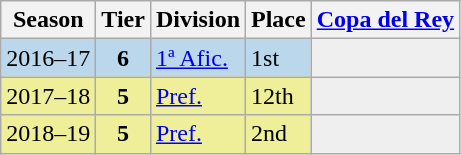<table class="wikitable">
<tr style="background:#f0f6fa;">
<th>Season</th>
<th>Tier</th>
<th>Division</th>
<th>Place</th>
<th><a href='#'>Copa del Rey</a></th>
</tr>
<tr>
<td style="background:#BBD7EC;">2016–17</td>
<th style="background:#BBD7EC;">6</th>
<td style="background:#BBD7EC;"><a href='#'>1ª Afic.</a></td>
<td style="background:#BBD7EC;">1st</td>
<th style="background:#efefef;"></th>
</tr>
<tr>
<td style="background:#EFEF99;">2017–18</td>
<th style="background:#EFEF99;">5</th>
<td style="background:#EFEF99;"><a href='#'>Pref.</a></td>
<td style="background:#EFEF99;">12th</td>
<th style="background:#efefef;"></th>
</tr>
<tr>
<td style="background:#EFEF99;">2018–19</td>
<th style="background:#EFEF99;">5</th>
<td style="background:#EFEF99;"><a href='#'>Pref.</a></td>
<td style="background:#EFEF99;">2nd</td>
<th style="background:#efefef;"></th>
</tr>
</table>
